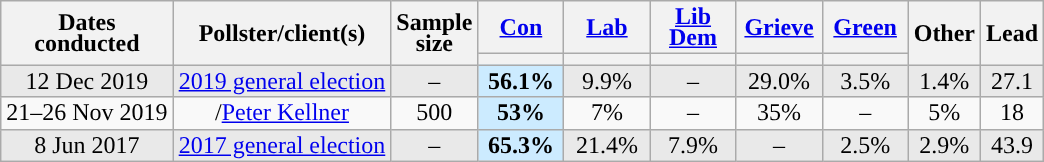<table class="wikitable sortable mw-datatable" style="text-align:center;line-height:14px;">
<tr>
<th rowspan="2">Dates<br>conducted</th>
<th rowspan="2">Pollster/client(s)</th>
<th rowspan="2" data-sort-type="number">Sample<br>size</th>
<th class="unsortable" style="width:50px;"><a href='#'>Con</a></th>
<th class="unsortable" style="width:50px;"><a href='#'>Lab</a></th>
<th class="unsortable" style="width:50px;"><a href='#'>Lib Dem</a></th>
<th class="unsortable" style="width:50px;"><a href='#'>Grieve</a></th>
<th class="unsortable" style="width:50px;"><a href='#'>Green</a></th>
<th rowspan="2" class="unsortable">Other</th>
<th rowspan="2" data-sort-type="number">Lead</th>
</tr>
<tr>
<th data-sort-type="number" style="background:"></th>
<th data-sort-type="number" style="background:"></th>
<th data-sort-type="number" style="background:"></th>
<th data-sort-type="number" style="background:"></th>
<th data-sort-type="number" style="background:"></th>
</tr>
<tr style="background:#E9E9E9;">
<td data-sort-value="2017-06-08">12 Dec 2019</td>
<td><a href='#'>2019 general election</a></td>
<td>–</td>
<td style="background:#CCEBFF;"><strong>56.1%</strong></td>
<td>9.9%</td>
<td>–</td>
<td>29.0%</td>
<td>3.5%</td>
<td>1.4%</td>
<td style="background:">27.1</td>
</tr>
<tr>
<td data-sort-value="2019-10-26">21–26 Nov 2019</td>
<td>/<a href='#'>Peter Kellner</a></td>
<td>500</td>
<td style="background:#CCEBFF;"><strong>53%</strong></td>
<td>7%</td>
<td>–</td>
<td>35%</td>
<td>–</td>
<td>5%</td>
<td style="background:">18</td>
</tr>
<tr style="background:#E9E9E9;">
<td data-sort-value="2017-06-08">8 Jun 2017</td>
<td><a href='#'>2017 general election</a></td>
<td>–</td>
<td style="background:#CCEBFF;"><strong>65.3%</strong></td>
<td>21.4%</td>
<td>7.9%</td>
<td>–</td>
<td>2.5%</td>
<td>2.9%</td>
<td style="background:">43.9</td>
</tr>
</table>
